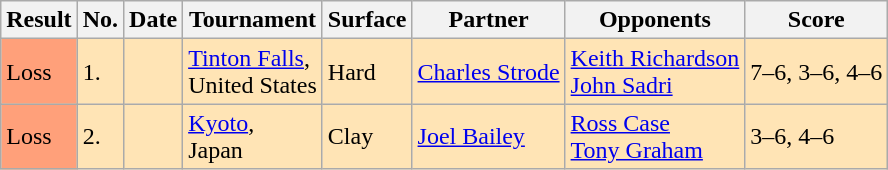<table class="sortable wikitable">
<tr>
<th>Result</th>
<th>No.</th>
<th>Date</th>
<th>Tournament</th>
<th>Surface</th>
<th>Partner</th>
<th>Opponents</th>
<th class="unsortable">Score</th>
</tr>
<tr style="background:moccasin;">
<td bgcolor=FFA07A>Loss</td>
<td>1.</td>
<td></td>
<td><a href='#'>Tinton Falls</a>,<br>United States</td>
<td>Hard</td>
<td> <a href='#'>Charles Strode</a></td>
<td> <a href='#'>Keith Richardson</a><br> <a href='#'>John Sadri</a></td>
<td>7–6, 3–6, 4–6</td>
</tr>
<tr style="background:moccasin;">
<td bgcolor=FFA07A>Loss</td>
<td>2.</td>
<td></td>
<td><a href='#'>Kyoto</a>,<br>Japan</td>
<td>Clay</td>
<td> <a href='#'>Joel Bailey</a></td>
<td> <a href='#'>Ross Case</a><br> <a href='#'>Tony Graham</a></td>
<td>3–6, 4–6</td>
</tr>
</table>
